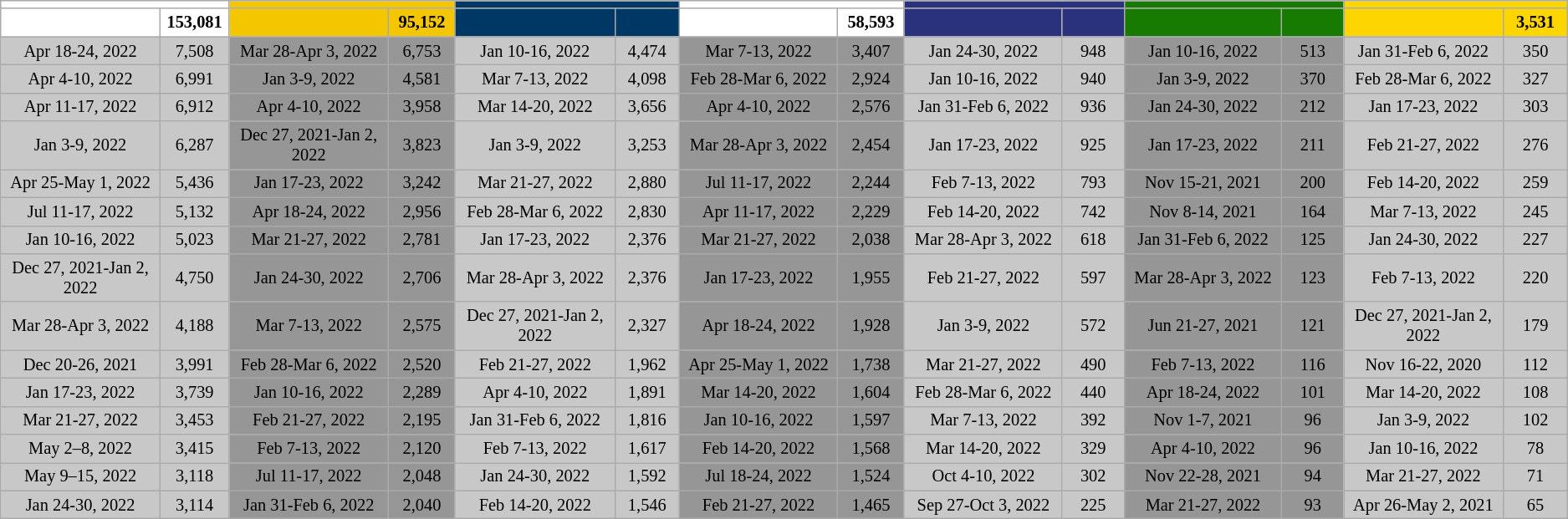<table class="wikitable" style="text-align:center; text:#FFFFFF; font-size:85%">
<tr>
<th colspan=2 style="background:#FFFFFF"></th>
<th colspan=2 style="background:#F4C600"></th>
<th colspan="2" style="background:#003865"></th>
<th colspan=2 style="background:#FFFFFF"></th>
<th colspan="2" style="background:#2A317D"></th>
<th colspan="2" style="background:#187B01"></th>
<th colspan="2" style="background:#FDD500"></th>
</tr>
<tr>
<th style="background:#FFFFFF"></th>
<th style="background:#FFFFFF">153,081</th>
<th style="background:#F4C600"></th>
<th style="background:#F4C600">95,152</th>
<th style="background:#003865"></th>
<th style="background:#003865"></th>
<th style="background:#FFFFFF"></th>
<th style="background:#FFFFFF">58,593</th>
<th style="background:#2A317D"></th>
<th style="background:#2A317D"></th>
<th style="background:#187B01"></th>
<th style="background:#187B01"></th>
<th style="background:#FDD500"></th>
<th style="background:#FDD500">3,531</th>
</tr>
<tr>
<td style="background:#C8C8C8" width="150">Apr 18-24, 2022</td>
<td style="background:#C8C8C8" width="50">7,508</td>
<td style="background:#969696" width="150">Mar 28-Apr 3, 2022</td>
<td style="background:#969696" width="50">6,753</td>
<td style="background:#C8C8C8" width="150">Jan 10-16, 2022</td>
<td style="background:#C8C8C8" width="50">4,474</td>
<td style="background:#969696" width="150">Mar 7-13, 2022</td>
<td style="background:#969696" width="50">3,407</td>
<td style="background:#C8C8C8" width="150">Jan 24-30, 2022</td>
<td style="background:#C8C8C8" width="50">948</td>
<td style="background:#969696" width="150">Jan 10-16, 2022</td>
<td style="background:#969696" width="50">513</td>
<td style="background:#C8C8C8" width="150">Jan 31-Feb 6, 2022</td>
<td style="background:#C8C8C8" width="50">350</td>
</tr>
<tr>
<td style="background:#C8C8C8" width="150">Apr 4-10, 2022</td>
<td style="background:#C8C8C8" width="50">6,991</td>
<td style="background:#969696" width="150">Jan 3-9, 2022</td>
<td style="background:#969696" width="50">4,581</td>
<td style="background:#C8C8C8" width="150">Mar 7-13, 2022</td>
<td style="background:#C8C8C8" width="50">4,098</td>
<td style="background:#969696" width="150">Feb 28-Mar 6, 2022</td>
<td style="background:#969696" width="50">2,924</td>
<td style="background:#C8C8C8" width="150">Jan 10-16, 2022</td>
<td style="background:#C8C8C8" width="50">940</td>
<td style="background:#969696" width="150">Jan 3-9, 2022</td>
<td style="background:#969696" width="50">370</td>
<td style="background:#C8C8C8" width="150">Feb 28-Mar 6, 2022</td>
<td style="background:#C8C8C8" width="50">327</td>
</tr>
<tr>
<td style="background:#C8C8C8" width="150">Apr 11-17, 2022</td>
<td style="background:#C8C8C8" width="50">6,912</td>
<td style="background:#969696" width="150">Apr 4-10, 2022</td>
<td style="background:#969696" width="50">3,958</td>
<td style="background:#C8C8C8" width="150">Mar 14-20, 2022</td>
<td style="background:#C8C8C8" width="50">3,656</td>
<td style="background:#969696" width="150">Apr 4-10, 2022</td>
<td style="background:#969696" width="50">2,576</td>
<td style="background:#C8C8C8" width="150">Jan 31-Feb 6, 2022</td>
<td style="background:#C8C8C8" width="50">936</td>
<td style="background:#969696" width="150">Jan 24-30, 2022</td>
<td style="background:#969696" width="50">212</td>
<td style="background:#C8C8C8" width="150">Jan 17-23, 2022</td>
<td style="background:#C8C8C8" width="50">303</td>
</tr>
<tr>
<td style="background:#C8C8C8" width="150">Jan 3-9, 2022</td>
<td style="background:#C8C8C8" width="50">6,287</td>
<td style="background:#969696" width="150">Dec 27, 2021-Jan 2, 2022</td>
<td style="background:#969696" width="50">3,823</td>
<td style="background:#C8C8C8" width="150">Jan 3-9, 2022</td>
<td style="background:#C8C8C8" width="50">3,253</td>
<td style="background:#969696" width="150">Mar 28-Apr 3, 2022</td>
<td style="background:#969696" width="50">2,454</td>
<td style="background:#C8C8C8" width="150">Jan 17-23, 2022</td>
<td style="background:#C8C8C8" width="50">925</td>
<td style="background:#969696" width="150">Jan 17-23, 2022</td>
<td style="background:#969696" width="50">211</td>
<td style="background:#C8C8C8" width="150">Feb 21-27, 2022</td>
<td style="background:#C8C8C8" width="50">276</td>
</tr>
<tr>
<td style="background:#C8C8C8" width="150">Apr 25-May 1, 2022</td>
<td style="background:#C8C8C8" width="50">5,436</td>
<td style="background:#969696" width="150">Jan 17-23, 2022</td>
<td style="background:#969696" width="50">3,242</td>
<td style="background:#C8C8C8" width="150">Mar 21-27, 2022</td>
<td style="background:#C8C8C8" width="50">2,880</td>
<td style="background:#969696" width="150">Jul 11-17, 2022</td>
<td style="background:#969696" width="50">2,244</td>
<td style="background:#C8C8C8" width="150">Feb 7-13, 2022</td>
<td style="background:#C8C8C8" width="50">793</td>
<td style="background:#969696" width="150">Nov 15-21, 2021</td>
<td style="background:#969696" width="50">200</td>
<td style="background:#C8C8C8" width="150">Feb 14-20, 2022</td>
<td style="background:#C8C8C8" width="50">259</td>
</tr>
<tr>
<td style="background:#C8C8C8" width="75">Jul 11-17, 2022</td>
<td style="background:#C8C8C8" width="35">5,132</td>
<td style="background:#969696" width="75">Apr 18-24, 2022</td>
<td style="background:#969696" width="35">2,956</td>
<td style="background:#C8C8C8" width="75">Feb 28-Mar 6, 2022</td>
<td style="background:#C8C8C8" width="35">2,830</td>
<td style="background:#969696" width="75">Apr 11-17, 2022</td>
<td style="background:#969696" width="35">2,229</td>
<td style="background:#C8C8C8" width="75">Feb 14-20, 2022</td>
<td style="background:#C8C8C8" width="35">742</td>
<td style="background:#969696" width="75">Nov 8-14, 2021</td>
<td style="background:#969696" width="35">164</td>
<td style="background:#C8C8C8" width="75">Mar 7-13, 2022</td>
<td style="background:#C8C8C8" width="35">245</td>
</tr>
<tr>
<td style="background:#C8C8C8" width="75">Jan 10-16, 2022</td>
<td style="background:#C8C8C8" width="35">5,023</td>
<td style="background:#969696" width="75">Mar 21-27, 2022</td>
<td style="background:#969696" width="35">2,781</td>
<td style="background:#C8C8C8" width="75">Jan 17-23, 2022</td>
<td style="background:#C8C8C8" width="35">2,376</td>
<td style="background:#969696" width="75">Mar 21-27, 2022</td>
<td style="background:#969696" width="35">2,038</td>
<td style="background:#C8C8C8" width="75">Mar 28-Apr 3, 2022</td>
<td style="background:#C8C8C8" width="35">618</td>
<td style="background:#969696" width="75">Jan 31-Feb 6, 2022</td>
<td style="background:#969696" width="35">125</td>
<td style="background:#C8C8C8" width="75">Jan 24-30, 2022</td>
<td style="background:#C8C8C8" width="35">227</td>
</tr>
<tr>
<td style="background:#C8C8C8" width="75">Dec 27, 2021-Jan 2, 2022</td>
<td style="background:#C8C8C8" width="35">4,750</td>
<td style="background:#969696" width="75">Jan 24-30, 2022</td>
<td style="background:#969696" width="35">2,706</td>
<td style="background:#C8C8C8" width="75">Mar 28-Apr 3, 2022</td>
<td style="background:#C8C8C8" width="35">2,376</td>
<td style="background:#969696" width="75">Jan 17-23, 2022</td>
<td style="background:#969696" width="35">1,955</td>
<td style="background:#C8C8C8" width="75">Feb 21-27, 2022</td>
<td style="background:#C8C8C8" width="35">597</td>
<td style="background:#969696" width="75">Mar 28-Apr 3, 2022</td>
<td style="background:#969696" width="35">123</td>
<td style="background:#C8C8C8" width="75">Feb 7-13, 2022</td>
<td style="background:#C8C8C8" width="35">220</td>
</tr>
<tr>
<td style="background:#C8C8C8" width="75">Mar 28-Apr 3, 2022</td>
<td style="background:#C8C8C8" width="35">4,188</td>
<td style="background:#969696" width="75">Mar 7-13, 2022</td>
<td style="background:#969696" width="35">2,575</td>
<td style="background:#C8C8C8" width="75">Dec 27, 2021-Jan 2, 2022</td>
<td style="background:#C8C8C8" width="35">2,327</td>
<td style="background:#969696" width="75">Apr 18-24, 2022</td>
<td style="background:#969696" width="35">1,928</td>
<td style="background:#C8C8C8" width="75">Jan 3-9, 2022</td>
<td style="background:#C8C8C8" width="35">572</td>
<td style="background:#969696" width="75">Jun 21-27, 2021</td>
<td style="background:#969696" width="35">121</td>
<td style="background:#C8C8C8" width="75">Dec 27, 2021-Jan 2, 2022</td>
<td style="background:#C8C8C8" width="35">179</td>
</tr>
<tr>
<td style="background:#C8C8C8" width="75">Dec 20-26, 2021</td>
<td style="background:#C8C8C8" width="35">3,991</td>
<td style="background:#969696" width="75">Feb 28-Mar 6, 2022</td>
<td style="background:#969696" width="35">2,520</td>
<td style="background:#C8C8C8" width="75">Feb 21-27, 2022</td>
<td style="background:#C8C8C8" width="35">1,962</td>
<td style="background:#969696" width="75">Apr 25-May 1, 2022</td>
<td style="background:#969696" width="35">1,738</td>
<td style="background:#C8C8C8" width="75">Mar 21-27, 2022</td>
<td style="background:#C8C8C8" width="35">490</td>
<td style="background:#969696" width="75">Feb 7-13, 2022</td>
<td style="background:#969696" width="35">116</td>
<td style="background:#C8C8C8" width="75">Nov 16-22, 2020</td>
<td style="background:#C8C8C8" width="35">112</td>
</tr>
<tr>
<td style="background:#C8C8C8" width="75">Jan 17-23, 2022</td>
<td style="background:#C8C8C8" width="35">3,739</td>
<td style="background:#969696" width="75">Jan 10-16, 2022</td>
<td style="background:#969696" width="35">2,289</td>
<td style="background:#C8C8C8" width="75">Apr 4-10, 2022</td>
<td style="background:#C8C8C8" width="35">1,891</td>
<td style="background:#969696" width="75">Mar 14-20, 2022</td>
<td style="background:#969696" width="35">1,604</td>
<td style="background:#C8C8C8" width="75">Feb 28-Mar 6, 2022</td>
<td style="background:#C8C8C8" width="35">440</td>
<td style="background:#969696" width="75">Apr 18-24, 2022</td>
<td style="background:#969696" width="35">101</td>
<td style="background:#C8C8C8" width="75">Mar 14-20, 2022</td>
<td style="background:#C8C8C8" width="35">108</td>
</tr>
<tr>
<td style="background:#C8C8C8" width="75">Mar 21-27, 2022</td>
<td style="background:#C8C8C8" width="35">3,453</td>
<td style="background:#969696" width="75">Feb 21-27, 2022</td>
<td style="background:#969696" width="35">2,195</td>
<td style="background:#C8C8C8" width="75">Jan 31-Feb 6, 2022</td>
<td style="background:#C8C8C8" width="35">1,816</td>
<td style="background:#969696" width="75">Jan 10-16, 2022</td>
<td style="background:#969696" width="35">1,597</td>
<td style="background:#C8C8C8" width="75">Mar 7-13, 2022</td>
<td style="background:#C8C8C8" width="35">392</td>
<td style="background:#969696" width="75">Nov 1-7, 2021</td>
<td style="background:#969696" width="35">96</td>
<td style="background:#C8C8C8" width="75">Jan 3-9, 2022</td>
<td style="background:#C8C8C8" width="35">102</td>
</tr>
<tr>
<td style="background:#C8C8C8" width="75">May 2–8, 2022</td>
<td style="background:#C8C8C8" width="35">3,415</td>
<td style="background:#969696" width="75">Feb 7-13, 2022</td>
<td style="background:#969696" width="35">2,120</td>
<td style="background:#C8C8C8" width="75">Feb 7-13, 2022</td>
<td style="background:#C8C8C8" width="35">1,617</td>
<td style="background:#969696" width="75">Feb 14-20, 2022</td>
<td style="background:#969696" width="35">1,568</td>
<td style="background:#C8C8C8" width="75">Mar 14-20, 2022</td>
<td style="background:#C8C8C8" width="35">329</td>
<td style="background:#969696" width="75">Apr 4-10, 2022</td>
<td style="background:#969696" width="35">96</td>
<td style="background:#C8C8C8" width="75">Jan 10-16, 2022</td>
<td style="background:#C8C8C8" width="35">78</td>
</tr>
<tr>
<td style="background:#C8C8C8" width="75">May 9–15, 2022</td>
<td style="background:#C8C8C8" width="35">3,118</td>
<td style="background:#969696" width="75">Jul 11-17, 2022</td>
<td style="background:#969696" width="35">2,048</td>
<td style="background:#C8C8C8" width="75">Jan 24-30, 2022</td>
<td style="background:#C8C8C8" width="35">1,592</td>
<td style="background:#969696" width="75">Jul 18-24, 2022</td>
<td style="background:#969696" width="35">1,524</td>
<td style="background:#C8C8C8" width="75">Oct 4-10, 2022</td>
<td style="background:#C8C8C8" width="35">302</td>
<td style="background:#969696" width="75">Nov 22-28, 2021</td>
<td style="background:#969696" width="35">94</td>
<td style="background:#C8C8C8" width="75">Mar 21-27, 2022</td>
<td style="background:#C8C8C8" width="35">71</td>
</tr>
<tr>
<td style="background:#C8C8C8" width="75">Jan 24-30, 2022</td>
<td style="background:#C8C8C8" width="35">3,114</td>
<td style="background:#969696" width="75">Jan 31-Feb 6, 2022</td>
<td style="background:#969696" width="35">2,040</td>
<td style="background:#C8C8C8" width="75">Feb 14-20, 2022</td>
<td style="background:#C8C8C8" width="35">1,546</td>
<td style="background:#969696" width="75">Feb 21-27, 2022</td>
<td style="background:#969696" width="35">1,465</td>
<td style="background:#C8C8C8" width="75">Sep 27-Oct 3, 2022</td>
<td style="background:#C8C8C8" width="35">225</td>
<td style="background:#969696" width="75">Mar 21-27, 2022</td>
<td style="background:#969696" width="35">93</td>
<td style="background:#C8C8C8" width="75">Apr 26-May 2, 2021</td>
<td style="background:#C8C8C8" width="35">65</td>
</tr>
</table>
